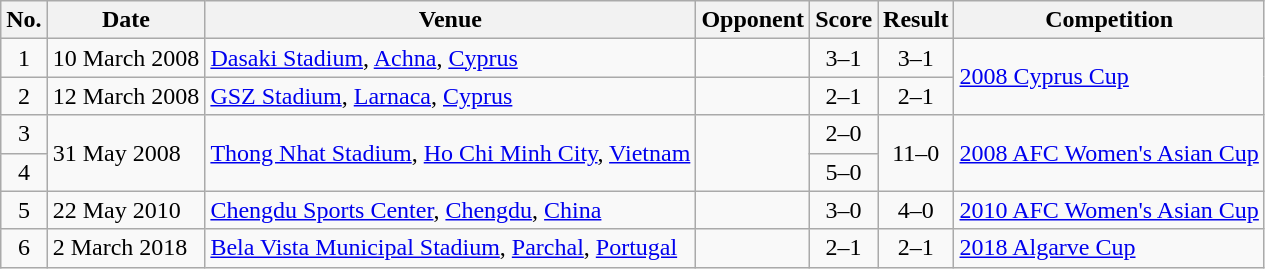<table class="wikitable sortable">
<tr>
<th scope="col">No.</th>
<th scope="col">Date</th>
<th scope="col">Venue</th>
<th scope="col">Opponent</th>
<th scope="col">Score</th>
<th scope="col">Result</th>
<th scope="col">Competition</th>
</tr>
<tr>
<td align="center">1</td>
<td>10 March 2008</td>
<td><a href='#'>Dasaki Stadium</a>, <a href='#'>Achna</a>, <a href='#'>Cyprus</a></td>
<td></td>
<td align="center">3–1</td>
<td align="center">3–1</td>
<td rowspan="2"><a href='#'>2008 Cyprus Cup</a></td>
</tr>
<tr>
<td align="center">2</td>
<td>12 March 2008</td>
<td><a href='#'>GSZ Stadium</a>, <a href='#'>Larnaca</a>, <a href='#'>Cyprus</a></td>
<td></td>
<td align="center">2–1</td>
<td align="center">2–1</td>
</tr>
<tr>
<td align="center">3</td>
<td rowspan="2">31 May 2008</td>
<td rowspan="2"><a href='#'>Thong Nhat Stadium</a>, <a href='#'>Ho Chi Minh City</a>, <a href='#'>Vietnam</a></td>
<td rowspan="2"></td>
<td align="center">2–0</td>
<td rowspan="2" align="center">11–0</td>
<td rowspan="2"><a href='#'>2008 AFC Women's Asian Cup</a></td>
</tr>
<tr>
<td align="center">4</td>
<td align="center">5–0</td>
</tr>
<tr>
<td align="center">5</td>
<td>22 May 2010</td>
<td><a href='#'>Chengdu Sports Center</a>, <a href='#'>Chengdu</a>, <a href='#'>China</a></td>
<td></td>
<td align="center">3–0</td>
<td align="center">4–0</td>
<td><a href='#'>2010 AFC Women's Asian Cup</a></td>
</tr>
<tr>
<td align="center">6</td>
<td>2 March 2018</td>
<td><a href='#'>Bela Vista Municipal Stadium</a>, <a href='#'>Parchal</a>, <a href='#'>Portugal</a></td>
<td></td>
<td align="center">2–1</td>
<td align="center">2–1</td>
<td><a href='#'>2018 Algarve Cup</a></td>
</tr>
</table>
